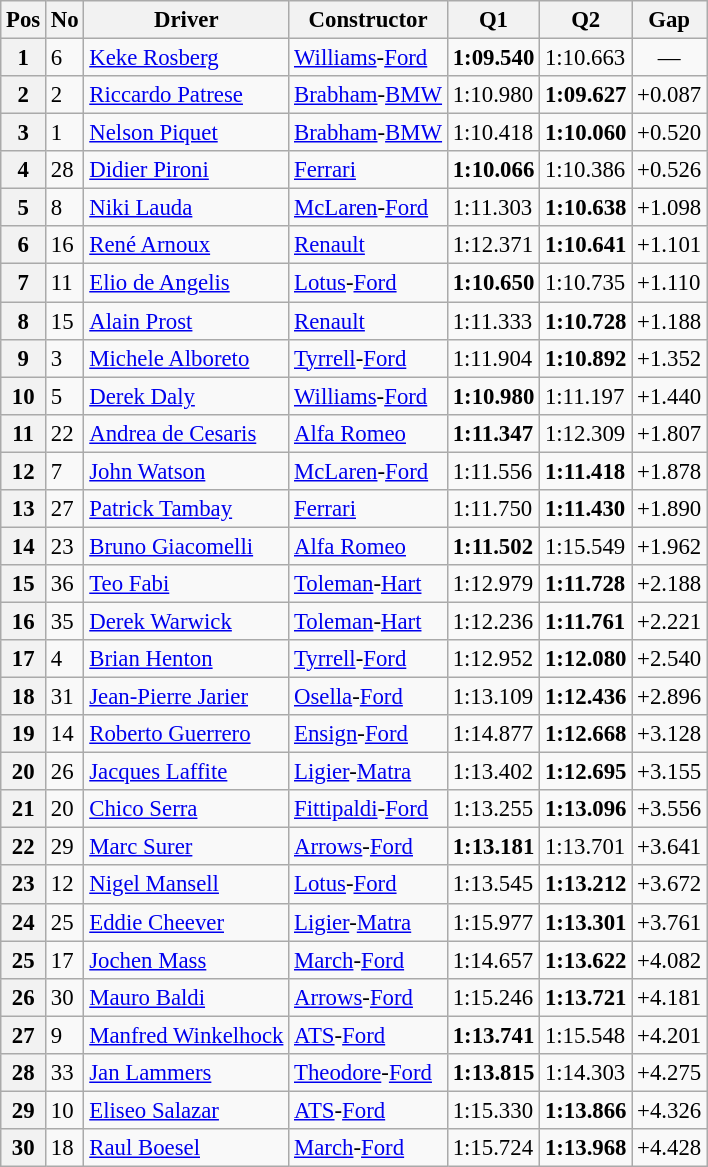<table class="wikitable sortable" style="font-size:95%;">
<tr>
<th>Pos</th>
<th>No</th>
<th>Driver</th>
<th>Constructor</th>
<th>Q1</th>
<th>Q2</th>
<th>Gap</th>
</tr>
<tr>
<th>1</th>
<td>6</td>
<td> <a href='#'>Keke Rosberg</a></td>
<td><a href='#'>Williams</a>-<a href='#'>Ford</a></td>
<td><strong>1:09.540</strong></td>
<td>1:10.663</td>
<td align="center">—</td>
</tr>
<tr>
<th>2</th>
<td>2</td>
<td> <a href='#'>Riccardo Patrese</a></td>
<td><a href='#'>Brabham</a>-<a href='#'>BMW</a></td>
<td>1:10.980</td>
<td><strong>1:09.627</strong></td>
<td>+0.087</td>
</tr>
<tr>
<th>3</th>
<td>1</td>
<td> <a href='#'>Nelson Piquet</a></td>
<td><a href='#'>Brabham</a>-<a href='#'>BMW</a></td>
<td>1:10.418</td>
<td><strong>1:10.060</strong></td>
<td>+0.520</td>
</tr>
<tr>
<th>4</th>
<td>28</td>
<td> <a href='#'>Didier Pironi</a></td>
<td><a href='#'>Ferrari</a></td>
<td><strong>1:10.066</strong></td>
<td>1:10.386</td>
<td>+0.526</td>
</tr>
<tr>
<th>5</th>
<td>8</td>
<td> <a href='#'>Niki Lauda</a></td>
<td><a href='#'>McLaren</a>-<a href='#'>Ford</a></td>
<td>1:11.303</td>
<td><strong>1:10.638</strong></td>
<td>+1.098</td>
</tr>
<tr>
<th>6</th>
<td>16</td>
<td> <a href='#'>René Arnoux</a></td>
<td><a href='#'>Renault</a></td>
<td>1:12.371</td>
<td><strong>1:10.641</strong></td>
<td>+1.101</td>
</tr>
<tr>
<th>7</th>
<td>11</td>
<td> <a href='#'>Elio de Angelis</a></td>
<td><a href='#'>Lotus</a>-<a href='#'>Ford</a></td>
<td><strong>1:10.650</strong></td>
<td>1:10.735</td>
<td>+1.110</td>
</tr>
<tr>
<th>8</th>
<td>15</td>
<td> <a href='#'>Alain Prost</a></td>
<td><a href='#'>Renault</a></td>
<td>1:11.333</td>
<td><strong>1:10.728</strong></td>
<td>+1.188</td>
</tr>
<tr>
<th>9</th>
<td>3</td>
<td> <a href='#'>Michele Alboreto</a></td>
<td><a href='#'>Tyrrell</a>-<a href='#'>Ford</a></td>
<td>1:11.904</td>
<td><strong>1:10.892</strong></td>
<td>+1.352</td>
</tr>
<tr>
<th>10</th>
<td>5</td>
<td> <a href='#'>Derek Daly</a></td>
<td><a href='#'>Williams</a>-<a href='#'>Ford</a></td>
<td><strong>1:10.980</strong></td>
<td>1:11.197</td>
<td>+1.440</td>
</tr>
<tr>
<th>11</th>
<td>22</td>
<td> <a href='#'>Andrea de Cesaris</a></td>
<td><a href='#'>Alfa Romeo</a></td>
<td><strong>1:11.347</strong></td>
<td>1:12.309</td>
<td>+1.807</td>
</tr>
<tr>
<th>12</th>
<td>7</td>
<td> <a href='#'>John Watson</a></td>
<td><a href='#'>McLaren</a>-<a href='#'>Ford</a></td>
<td>1:11.556</td>
<td><strong>1:11.418</strong></td>
<td>+1.878</td>
</tr>
<tr>
<th>13</th>
<td>27</td>
<td> <a href='#'>Patrick Tambay</a></td>
<td><a href='#'>Ferrari</a></td>
<td>1:11.750</td>
<td><strong>1:11.430</strong></td>
<td>+1.890</td>
</tr>
<tr>
<th>14</th>
<td>23</td>
<td> <a href='#'>Bruno Giacomelli</a></td>
<td><a href='#'>Alfa Romeo</a></td>
<td><strong>1:11.502</strong></td>
<td>1:15.549</td>
<td>+1.962</td>
</tr>
<tr>
<th>15</th>
<td>36</td>
<td> <a href='#'>Teo Fabi</a></td>
<td><a href='#'>Toleman</a>-<a href='#'>Hart</a></td>
<td>1:12.979</td>
<td><strong>1:11.728</strong></td>
<td>+2.188</td>
</tr>
<tr>
<th>16</th>
<td>35</td>
<td> <a href='#'>Derek Warwick</a></td>
<td><a href='#'>Toleman</a>-<a href='#'>Hart</a></td>
<td>1:12.236</td>
<td><strong>1:11.761</strong></td>
<td>+2.221</td>
</tr>
<tr>
<th>17</th>
<td>4</td>
<td> <a href='#'>Brian Henton</a></td>
<td><a href='#'>Tyrrell</a>-<a href='#'>Ford</a></td>
<td>1:12.952</td>
<td><strong>1:12.080</strong></td>
<td>+2.540</td>
</tr>
<tr>
<th>18</th>
<td>31</td>
<td> <a href='#'>Jean-Pierre Jarier</a></td>
<td><a href='#'>Osella</a>-<a href='#'>Ford</a></td>
<td>1:13.109</td>
<td><strong>1:12.436</strong></td>
<td>+2.896</td>
</tr>
<tr>
<th>19</th>
<td>14</td>
<td> <a href='#'>Roberto Guerrero</a></td>
<td><a href='#'>Ensign</a>-<a href='#'>Ford</a></td>
<td>1:14.877</td>
<td><strong>1:12.668</strong></td>
<td>+3.128</td>
</tr>
<tr>
<th>20</th>
<td>26</td>
<td> <a href='#'>Jacques Laffite</a></td>
<td><a href='#'>Ligier</a>-<a href='#'>Matra</a></td>
<td>1:13.402</td>
<td><strong>1:12.695</strong></td>
<td>+3.155</td>
</tr>
<tr>
<th>21</th>
<td>20</td>
<td> <a href='#'>Chico Serra</a></td>
<td><a href='#'>Fittipaldi</a>-<a href='#'>Ford</a></td>
<td>1:13.255</td>
<td><strong>1:13.096</strong></td>
<td>+3.556</td>
</tr>
<tr>
<th>22</th>
<td>29</td>
<td> <a href='#'>Marc Surer</a></td>
<td><a href='#'>Arrows</a>-<a href='#'>Ford</a></td>
<td><strong>1:13.181</strong></td>
<td>1:13.701</td>
<td>+3.641</td>
</tr>
<tr>
<th>23</th>
<td>12</td>
<td> <a href='#'>Nigel Mansell</a></td>
<td><a href='#'>Lotus</a>-<a href='#'>Ford</a></td>
<td>1:13.545</td>
<td><strong>1:13.212</strong></td>
<td>+3.672</td>
</tr>
<tr>
<th>24</th>
<td>25</td>
<td> <a href='#'>Eddie Cheever</a></td>
<td><a href='#'>Ligier</a>-<a href='#'>Matra</a></td>
<td>1:15.977</td>
<td><strong>1:13.301</strong></td>
<td>+3.761</td>
</tr>
<tr>
<th>25</th>
<td>17</td>
<td> <a href='#'>Jochen Mass</a></td>
<td><a href='#'>March</a>-<a href='#'>Ford</a></td>
<td>1:14.657</td>
<td><strong>1:13.622</strong></td>
<td>+4.082</td>
</tr>
<tr>
<th>26</th>
<td>30</td>
<td> <a href='#'>Mauro Baldi</a></td>
<td><a href='#'>Arrows</a>-<a href='#'>Ford</a></td>
<td>1:15.246</td>
<td><strong>1:13.721</strong></td>
<td>+4.181</td>
</tr>
<tr>
<th>27</th>
<td>9</td>
<td> <a href='#'>Manfred Winkelhock</a></td>
<td><a href='#'>ATS</a>-<a href='#'>Ford</a></td>
<td><strong>1:13.741</strong></td>
<td>1:15.548</td>
<td>+4.201</td>
</tr>
<tr>
<th>28</th>
<td>33</td>
<td> <a href='#'>Jan Lammers</a></td>
<td><a href='#'>Theodore</a>-<a href='#'>Ford</a></td>
<td><strong>1:13.815</strong></td>
<td>1:14.303</td>
<td>+4.275</td>
</tr>
<tr>
<th>29</th>
<td>10</td>
<td> <a href='#'>Eliseo Salazar</a></td>
<td><a href='#'>ATS</a>-<a href='#'>Ford</a></td>
<td>1:15.330</td>
<td><strong>1:13.866</strong></td>
<td>+4.326</td>
</tr>
<tr>
<th>30</th>
<td>18</td>
<td> <a href='#'>Raul Boesel</a></td>
<td><a href='#'>March</a>-<a href='#'>Ford</a></td>
<td>1:15.724</td>
<td><strong>1:13.968</strong></td>
<td>+4.428</td>
</tr>
</table>
